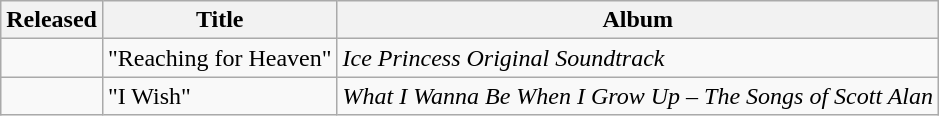<table class="wikitable">
<tr>
<th>Released</th>
<th>Title</th>
<th>Album</th>
</tr>
<tr>
<td></td>
<td>"Reaching for Heaven"</td>
<td><em>Ice Princess Original Soundtrack</em></td>
</tr>
<tr>
<td></td>
<td>"I Wish"</td>
<td><em>What I Wanna Be When I Grow Up – The Songs of Scott Alan</em></td>
</tr>
</table>
